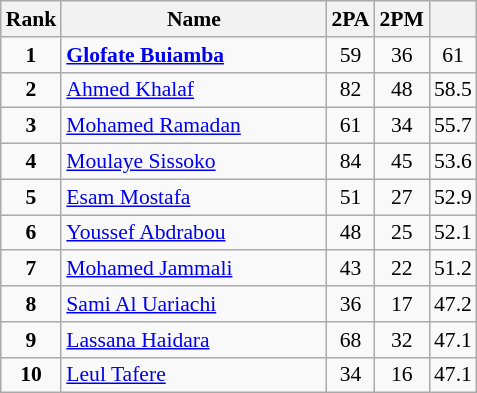<table class="wikitable" style="text-align:center; font-size:90%;">
<tr>
<th width=10px>Rank</th>
<th width=170px>Name</th>
<th width=10px>2PA</th>
<th width=10px>2PM</th>
<th width=10px></th>
</tr>
<tr>
<td><strong>1</strong></td>
<td align=left> <strong><a href='#'>Glofate Buiamba</a></strong></td>
<td>59</td>
<td>36</td>
<td>61</td>
</tr>
<tr>
<td><strong>2</strong></td>
<td align=left> <a href='#'>Ahmed Khalaf</a></td>
<td>82</td>
<td>48</td>
<td>58.5</td>
</tr>
<tr>
<td><strong>3</strong></td>
<td align=left> <a href='#'>Mohamed Ramadan</a></td>
<td>61</td>
<td>34</td>
<td>55.7</td>
</tr>
<tr>
<td><strong>4</strong></td>
<td align=left> <a href='#'>Moulaye Sissoko</a></td>
<td>84</td>
<td>45</td>
<td>53.6</td>
</tr>
<tr>
<td><strong>5</strong></td>
<td align=left> <a href='#'>Esam Mostafa</a></td>
<td>51</td>
<td>27</td>
<td>52.9</td>
</tr>
<tr>
<td><strong>6</strong></td>
<td align=left> <a href='#'>Youssef Abdrabou</a></td>
<td>48</td>
<td>25</td>
<td>52.1</td>
</tr>
<tr>
<td><strong>7</strong></td>
<td align=left> <a href='#'>Mohamed Jammali</a></td>
<td>43</td>
<td>22</td>
<td>51.2</td>
</tr>
<tr>
<td><strong>8</strong></td>
<td align=left> <a href='#'>Sami Al Uariachi</a></td>
<td>36</td>
<td>17</td>
<td>47.2</td>
</tr>
<tr>
<td><strong>9</strong></td>
<td align=left> <a href='#'>Lassana Haidara</a></td>
<td>68</td>
<td>32</td>
<td>47.1</td>
</tr>
<tr>
<td><strong>10</strong></td>
<td align=left> <a href='#'>Leul Tafere</a></td>
<td>34</td>
<td>16</td>
<td>47.1</td>
</tr>
</table>
